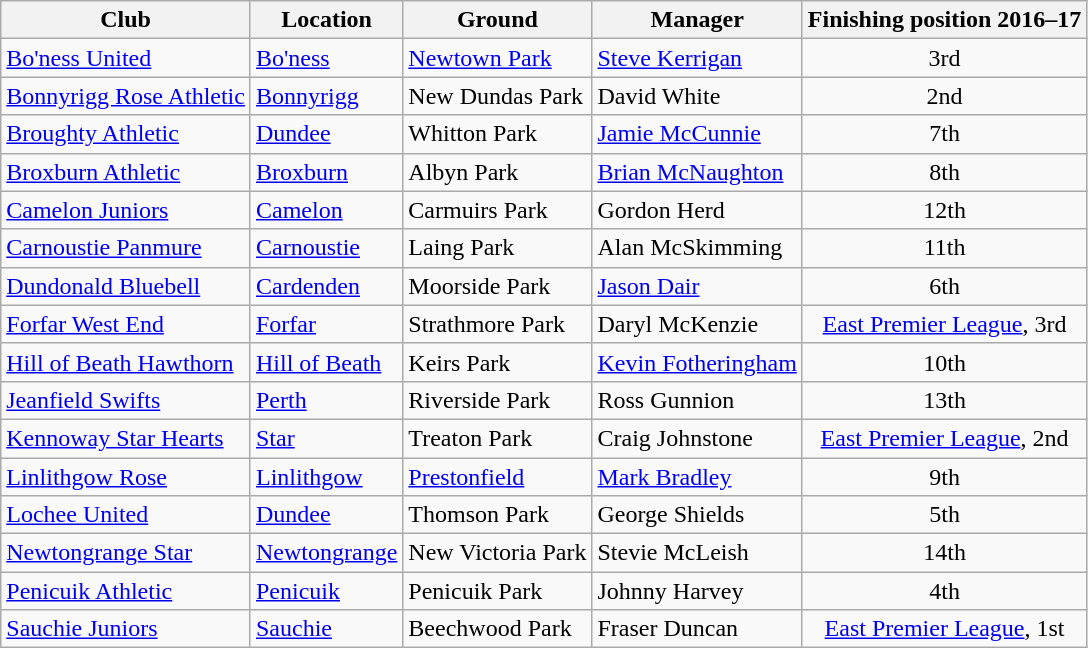<table class="wikitable sortable">
<tr>
<th>Club</th>
<th>Location</th>
<th>Ground</th>
<th>Manager</th>
<th>Finishing position 2016–17</th>
</tr>
<tr>
<td style="text-align:left;"><a href='#'>Bo'ness United</a></td>
<td><a href='#'>Bo'ness</a></td>
<td><a href='#'>Newtown Park</a></td>
<td><a href='#'>Steve Kerrigan</a></td>
<td align="center">3rd</td>
</tr>
<tr>
<td style="text-align:left;"><a href='#'>Bonnyrigg Rose Athletic</a></td>
<td><a href='#'>Bonnyrigg</a></td>
<td>New Dundas Park</td>
<td>David White</td>
<td align="center">2nd</td>
</tr>
<tr>
<td style="text-align:left;"><a href='#'>Broughty Athletic</a></td>
<td><a href='#'>Dundee</a></td>
<td>Whitton Park</td>
<td><a href='#'>Jamie McCunnie</a></td>
<td align="center">7th</td>
</tr>
<tr>
<td style="text-align:left;"><a href='#'>Broxburn Athletic</a></td>
<td><a href='#'>Broxburn</a></td>
<td>Albyn Park</td>
<td><a href='#'>Brian McNaughton</a></td>
<td align="center">8th</td>
</tr>
<tr>
<td style="text-align:left;"><a href='#'>Camelon Juniors</a></td>
<td><a href='#'>Camelon</a></td>
<td>Carmuirs Park</td>
<td>Gordon Herd</td>
<td align="center">12th</td>
</tr>
<tr>
<td style="text-align:left;"><a href='#'>Carnoustie Panmure</a></td>
<td><a href='#'>Carnoustie</a></td>
<td>Laing Park</td>
<td>Alan McSkimming</td>
<td align="center">11th</td>
</tr>
<tr>
<td style="text-align:left;"><a href='#'>Dundonald Bluebell</a></td>
<td><a href='#'>Cardenden</a></td>
<td>Moorside Park</td>
<td><a href='#'>Jason Dair</a></td>
<td align="center">6th</td>
</tr>
<tr>
<td style="text-align:left;"><a href='#'>Forfar West End</a></td>
<td><a href='#'>Forfar</a></td>
<td>Strathmore Park</td>
<td>Daryl McKenzie</td>
<td align="center"><a href='#'>East Premier League</a>, 3rd</td>
</tr>
<tr>
<td style="text-align:left;"><a href='#'>Hill of Beath Hawthorn</a></td>
<td><a href='#'>Hill of Beath</a></td>
<td>Keirs Park</td>
<td><a href='#'>Kevin Fotheringham</a></td>
<td align="center">10th</td>
</tr>
<tr>
<td style="text-align:left;"><a href='#'>Jeanfield Swifts</a></td>
<td><a href='#'>Perth</a></td>
<td>Riverside Park</td>
<td>Ross Gunnion</td>
<td align="center">13th</td>
</tr>
<tr>
<td style="text-align:left;"><a href='#'>Kennoway Star Hearts</a></td>
<td><a href='#'>Star</a></td>
<td>Treaton Park</td>
<td>Craig Johnstone</td>
<td align="center"><a href='#'>East Premier League</a>, 2nd</td>
</tr>
<tr>
<td style="text-align:left;"><a href='#'>Linlithgow Rose</a></td>
<td><a href='#'>Linlithgow</a></td>
<td><a href='#'>Prestonfield</a></td>
<td><a href='#'>Mark Bradley</a></td>
<td align="center">9th</td>
</tr>
<tr>
<td style="text-align:left;"><a href='#'>Lochee United</a></td>
<td><a href='#'>Dundee</a></td>
<td>Thomson Park</td>
<td>George Shields</td>
<td align="center">5th</td>
</tr>
<tr>
<td style="text-align:left;"><a href='#'>Newtongrange Star</a></td>
<td><a href='#'>Newtongrange</a></td>
<td>New Victoria Park</td>
<td>Stevie McLeish</td>
<td align="center">14th</td>
</tr>
<tr>
<td style="text-align:left;"><a href='#'>Penicuik Athletic</a></td>
<td><a href='#'>Penicuik</a></td>
<td>Penicuik Park</td>
<td>Johnny Harvey</td>
<td align="center">4th</td>
</tr>
<tr>
<td style="text-align:left;"><a href='#'>Sauchie Juniors</a></td>
<td><a href='#'>Sauchie</a></td>
<td>Beechwood Park</td>
<td>Fraser Duncan</td>
<td align="center"><a href='#'>East Premier League</a>, 1st</td>
</tr>
</table>
